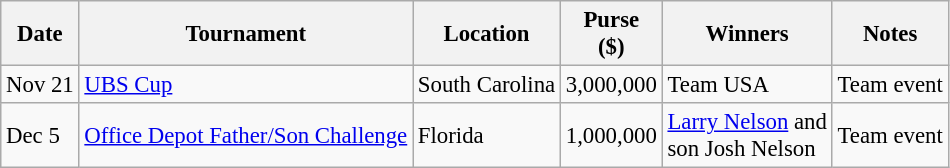<table class="wikitable" style="font-size:95%">
<tr>
<th>Date</th>
<th>Tournament</th>
<th>Location</th>
<th>Purse<br>($)</th>
<th>Winners</th>
<th>Notes</th>
</tr>
<tr>
<td>Nov 21</td>
<td><a href='#'>UBS Cup</a></td>
<td>South Carolina</td>
<td align=right>3,000,000</td>
<td> Team USA</td>
<td>Team event</td>
</tr>
<tr>
<td>Dec 5</td>
<td><a href='#'>Office Depot Father/Son Challenge</a></td>
<td>Florida</td>
<td align=right>1,000,000</td>
<td> <a href='#'>Larry Nelson</a> and<br>son Josh Nelson</td>
<td>Team event</td>
</tr>
</table>
